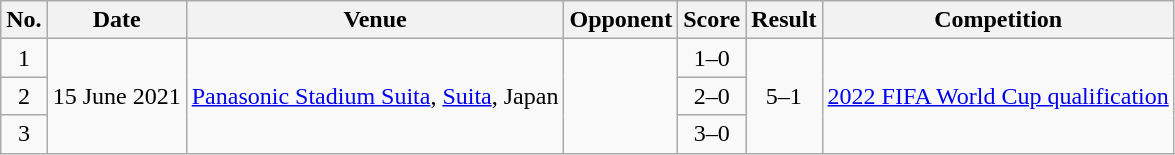<table class="wikitable sortable">
<tr>
<th scope="col">No.</th>
<th scope="col">Date</th>
<th scope="col">Venue</th>
<th scope="col">Opponent</th>
<th scope="col">Score</th>
<th scope="col">Result</th>
<th scope="col">Competition</th>
</tr>
<tr>
<td style="text-align:center">1</td>
<td rowspan="3">15 June 2021</td>
<td rowspan="3"><a href='#'>Panasonic Stadium Suita</a>, <a href='#'>Suita</a>, Japan</td>
<td rowspan="3"></td>
<td style="text-align:center">1–0</td>
<td rowspan="3" style="text-align:center">5–1</td>
<td rowspan="3"><a href='#'>2022 FIFA World Cup qualification</a></td>
</tr>
<tr>
<td style="text-align:center">2</td>
<td style="text-align:center">2–0</td>
</tr>
<tr>
<td style="text-align:center">3</td>
<td style="text-align:center">3–0</td>
</tr>
</table>
